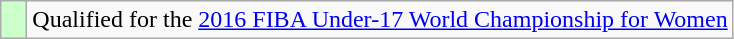<table class="wikitable">
<tr>
<td width=10px bgcolor="#ccffcc"></td>
<td>Qualified for the <a href='#'>2016 FIBA Under-17 World Championship for Women</a></td>
</tr>
</table>
